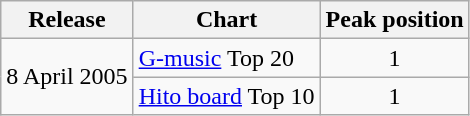<table class="wikitable">
<tr>
<th>Release</th>
<th>Chart</th>
<th>Peak position</th>
</tr>
<tr>
<td rowspan=2>8 April 2005</td>
<td><a href='#'>G-music</a> Top 20</td>
<td align="center">1</td>
</tr>
<tr>
<td><a href='#'>Hito board</a> Top 10</td>
<td align="center">1</td>
</tr>
</table>
